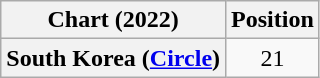<table class="wikitable plainrowheaders" style="text-align:center">
<tr>
<th>Chart (2022)</th>
<th>Position</th>
</tr>
<tr>
<th scope="row">South Korea (<a href='#'>Circle</a>)</th>
<td>21</td>
</tr>
</table>
